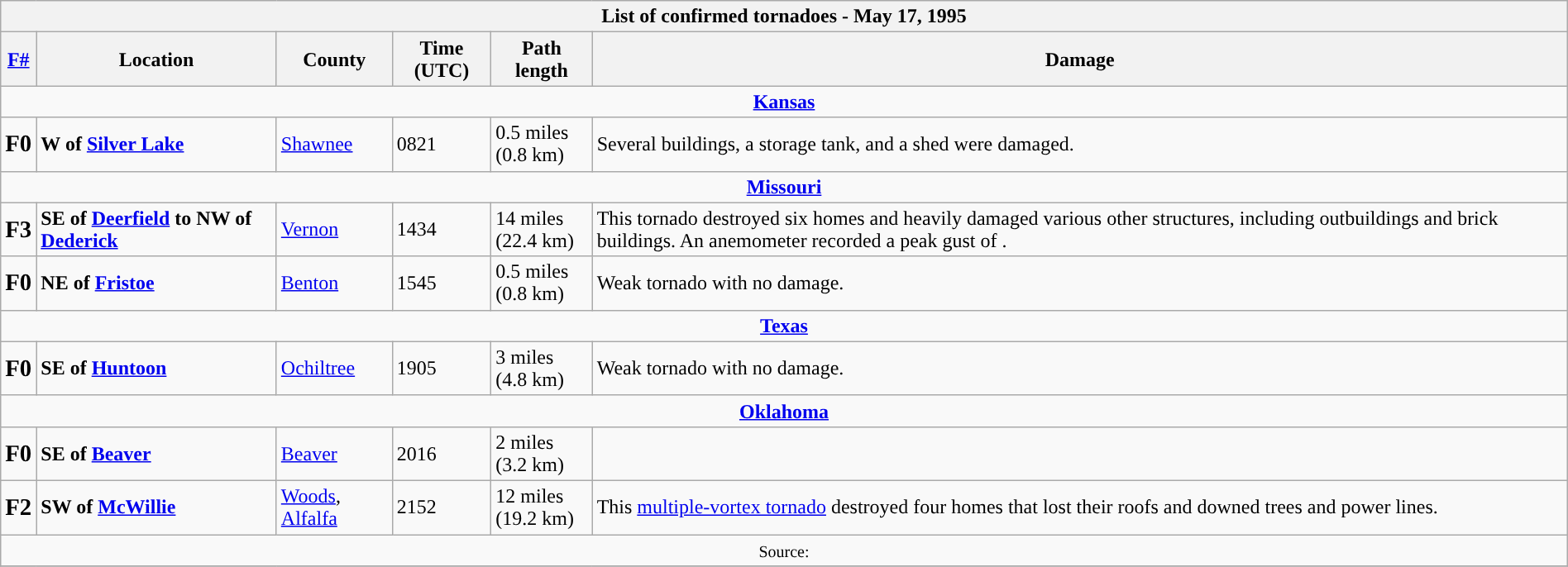<table class="wikitable collapsible" width="100%">
<tr>
<th colspan="6">List of confirmed tornadoes - May 17, 1995</th>
</tr>
<tr>
<th><a href='#'>F#</a></th>
<th>Location</th>
<th>County</th>
<th>Time (UTC)</th>
<th>Path length</th>
<th>Damage</th>
</tr>
<tr>
<td colspan="7" align=center><strong><a href='#'>Kansas</a></strong></td>
</tr>
<tr>
<td><big><strong>F0</strong></big></td>
<td><strong>W of <a href='#'>Silver Lake</a></strong></td>
<td><a href='#'>Shawnee</a></td>
<td>0821</td>
<td>0.5 miles <br> (0.8 km)</td>
<td>Several buildings, a storage tank, and a shed were damaged.</td>
</tr>
<tr>
<td colspan="7" align=center><strong><a href='#'>Missouri</a></strong></td>
</tr>
<tr>
<td><big><strong>F3</strong></big></td>
<td><strong>SE of <a href='#'>Deerfield</a> to NW of <a href='#'>Dederick</a></strong></td>
<td><a href='#'>Vernon</a></td>
<td>1434</td>
<td>14 miles <br> (22.4 km)</td>
<td>This tornado destroyed six homes and heavily damaged various other structures, including outbuildings and brick buildings. An anemometer recorded a peak gust of .</td>
</tr>
<tr>
<td><big><strong>F0</strong></big></td>
<td><strong>NE of <a href='#'>Fristoe</a></strong></td>
<td><a href='#'>Benton</a></td>
<td>1545</td>
<td>0.5 miles <br> (0.8 km)</td>
<td>Weak tornado with no damage.</td>
</tr>
<tr>
<td colspan="7" align=center><strong><a href='#'>Texas</a></strong></td>
</tr>
<tr>
<td><big><strong>F0</strong></big></td>
<td><strong>SE of <a href='#'>Huntoon</a></strong></td>
<td><a href='#'>Ochiltree</a></td>
<td>1905</td>
<td>3 miles <br> (4.8 km)</td>
<td>Weak tornado with no damage.</td>
</tr>
<tr>
<td colspan="7" align=center><strong><a href='#'>Oklahoma</a></strong></td>
</tr>
<tr>
<td><big><strong>F0</strong></big></td>
<td><strong>SE of <a href='#'>Beaver</a></strong></td>
<td><a href='#'>Beaver</a></td>
<td>2016</td>
<td>2 miles <br> (3.2 km)</td>
<td></td>
</tr>
<tr>
<td><big><strong>F2</strong></big></td>
<td><strong>SW of <a href='#'>McWillie</a></strong></td>
<td><a href='#'>Woods</a>, <a href='#'>Alfalfa</a></td>
<td>2152</td>
<td>12 miles <br> (19.2 km)</td>
<td>This <a href='#'>multiple-vortex tornado</a> destroyed four homes that lost their roofs and downed trees and power lines.</td>
</tr>
<tr>
<td colspan="7" align=center><small>Source:  </small></td>
</tr>
<tr>
</tr>
</table>
